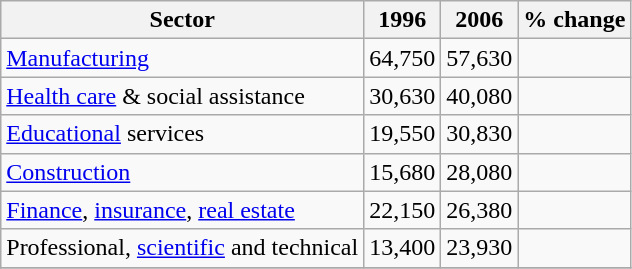<table class="wikitable">
<tr>
<th>Sector</th>
<th>1996</th>
<th>2006</th>
<th>% change</th>
</tr>
<tr>
<td><a href='#'>Manufacturing</a></td>
<td>64,750</td>
<td>57,630</td>
<td></td>
</tr>
<tr>
<td><a href='#'>Health care</a> & social assistance</td>
<td>30,630</td>
<td>40,080</td>
<td></td>
</tr>
<tr>
<td><a href='#'>Educational</a> services</td>
<td>19,550</td>
<td>30,830</td>
<td></td>
</tr>
<tr>
<td><a href='#'>Construction</a></td>
<td>15,680</td>
<td>28,080</td>
<td></td>
</tr>
<tr>
<td><a href='#'>Finance</a>, <a href='#'>insurance</a>, <a href='#'>real estate</a></td>
<td>22,150</td>
<td>26,380</td>
<td></td>
</tr>
<tr>
<td>Professional, <a href='#'>scientific</a> and technical</td>
<td>13,400</td>
<td>23,930</td>
<td></td>
</tr>
<tr>
</tr>
</table>
